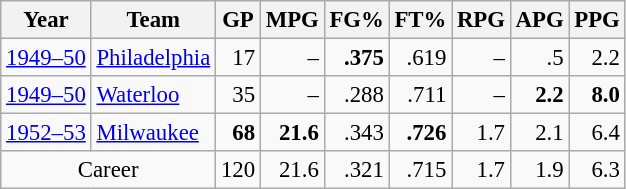<table class="wikitable sortable" style="font-size:95%; text-align:right;">
<tr>
<th>Year</th>
<th>Team</th>
<th>GP</th>
<th>MPG</th>
<th>FG%</th>
<th>FT%</th>
<th>RPG</th>
<th>APG</th>
<th>PPG</th>
</tr>
<tr>
<td style="text-align:left;"><a href='#'>1949–50</a></td>
<td style="text-align:left;"><a href='#'>Philadelphia</a></td>
<td>17</td>
<td>–</td>
<td><strong>.375</strong></td>
<td>.619</td>
<td>–</td>
<td>.5</td>
<td>2.2</td>
</tr>
<tr>
<td style="text-align:left;"><a href='#'>1949–50</a></td>
<td style="text-align:left;"><a href='#'>Waterloo</a></td>
<td>35</td>
<td>–</td>
<td>.288</td>
<td>.711</td>
<td>–</td>
<td><strong>2.2</strong></td>
<td><strong>8.0</strong></td>
</tr>
<tr>
<td style="text-align:left;"><a href='#'>1952–53</a></td>
<td style="text-align:left;"><a href='#'>Milwaukee</a></td>
<td><strong>68</strong></td>
<td><strong>21.6</strong></td>
<td>.343</td>
<td><strong>.726</strong></td>
<td>1.7</td>
<td>2.1</td>
<td>6.4</td>
</tr>
<tr class="sortbottom">
<td style="text-align:center;" colspan="2">Career</td>
<td>120</td>
<td>21.6</td>
<td>.321</td>
<td>.715</td>
<td>1.7</td>
<td>1.9</td>
<td>6.3</td>
</tr>
</table>
